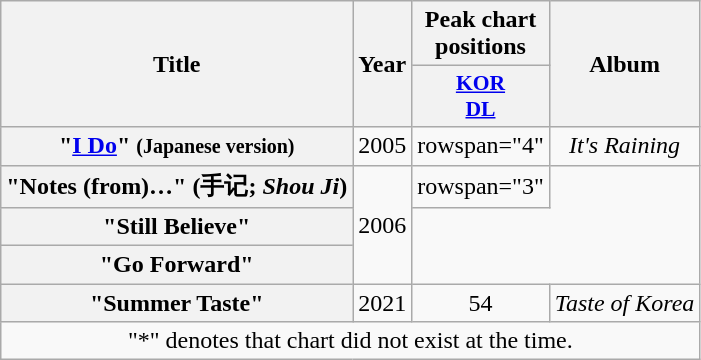<table class="wikitable plainrowheaders" style="text-align:center">
<tr>
<th rowspan="2" scope="col">Title</th>
<th rowspan="2" scope="col">Year</th>
<th scope="col">Peak chart positions</th>
<th rowspan="2" scope="col">Album</th>
</tr>
<tr>
<th scope="col" style="width:3em;font-size:90%;"><a href='#'>KOR<br>DL</a><br></th>
</tr>
<tr>
<th scope="row">"<a href='#'>I Do</a>" <small>(Japanese version)</small></th>
<td>2005</td>
<td>rowspan="4" </td>
<td><em>It's Raining</em></td>
</tr>
<tr>
<th scope="row">"Notes (from)…" (手记; <em>Shou Ji</em>)</th>
<td rowspan="3">2006</td>
<td>rowspan="3" </td>
</tr>
<tr>
<th scope="row">"Still Believe"</th>
</tr>
<tr>
<th scope="row">"Go Forward"</th>
</tr>
<tr>
<th scope="row">"Summer Taste"</th>
<td>2021</td>
<td>54</td>
<td><em>Taste of Korea</em></td>
</tr>
<tr>
<td colspan="4">"*" denotes that chart did not exist at the time.</td>
</tr>
</table>
